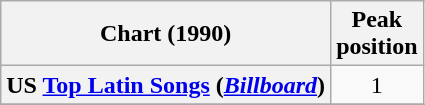<table class="wikitable plainrowheaders" style="text-align:center;">
<tr>
<th scope="col">Chart (1990)</th>
<th scope="col">Peak<br>position</th>
</tr>
<tr>
<th scope="row">US <a href='#'>Top Latin Songs</a> (<em><a href='#'>Billboard</a></em>)</th>
<td style="text-align:center;">1</td>
</tr>
<tr>
</tr>
</table>
